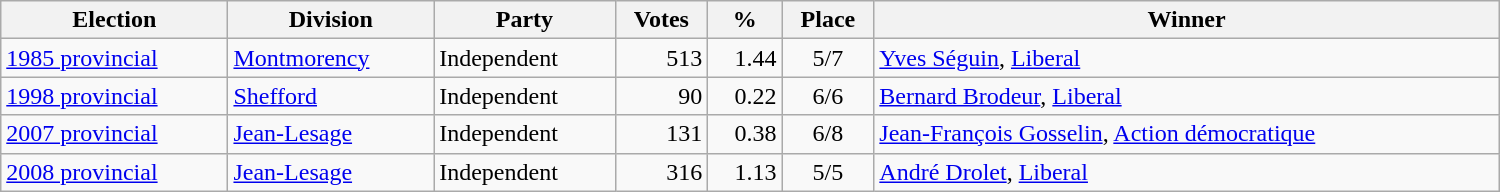<table class="wikitable" width="1000">
<tr>
<th align="left">Election</th>
<th align="left">Division</th>
<th align="left">Party</th>
<th align="right">Votes</th>
<th align="right">%</th>
<th align="center">Place</th>
<th align="center">Winner</th>
</tr>
<tr>
<td align="left"><a href='#'>1985 provincial</a></td>
<td align="left"><a href='#'>Montmorency</a></td>
<td align="left">Independent</td>
<td align="right">513</td>
<td align="right">1.44</td>
<td align="center">5/7</td>
<td align="left"><a href='#'>Yves Séguin</a>, <a href='#'>Liberal</a></td>
</tr>
<tr>
<td align="left"><a href='#'>1998 provincial</a></td>
<td align="left"><a href='#'>Shefford</a></td>
<td align="left">Independent</td>
<td align="right">90</td>
<td align="right">0.22</td>
<td align="center">6/6</td>
<td align="left"><a href='#'>Bernard Brodeur</a>, <a href='#'>Liberal</a></td>
</tr>
<tr>
<td align="left"><a href='#'>2007 provincial</a></td>
<td align="left"><a href='#'>Jean-Lesage</a></td>
<td align="left">Independent</td>
<td align="right">131</td>
<td align="right">0.38</td>
<td align="center">6/8</td>
<td align="left"><a href='#'>Jean-François Gosselin</a>, <a href='#'>Action démocratique</a></td>
</tr>
<tr>
<td align="left"><a href='#'>2008 provincial</a></td>
<td align="left"><a href='#'>Jean-Lesage</a></td>
<td align="left">Independent</td>
<td align="right">316</td>
<td align="right">1.13</td>
<td align="center">5/5</td>
<td align="left"><a href='#'>André Drolet</a>, <a href='#'>Liberal</a></td>
</tr>
</table>
